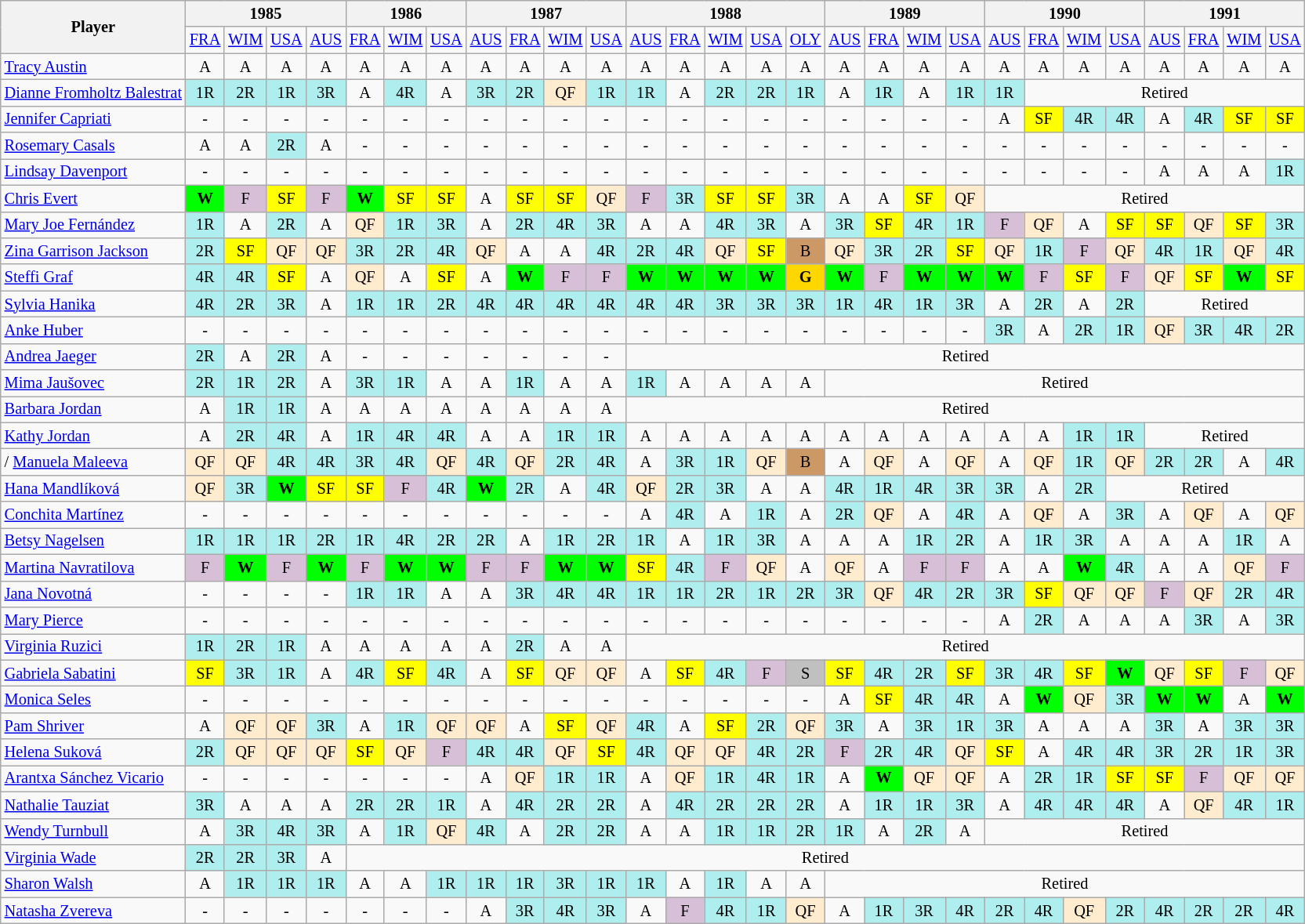<table class="wikitable" style="font-size:85%;">
<tr>
<th rowspan="2">Player</th>
<th colspan="4">1985</th>
<th colspan="3">1986</th>
<th colspan="4">1987</th>
<th colspan="5">1988</th>
<th colspan="4">1989</th>
<th colspan="4">1990</th>
<th colspan="4">1991</th>
</tr>
<tr>
<td><a href='#'>FRA</a></td>
<td><a href='#'>WIM</a></td>
<td><a href='#'>USA</a></td>
<td><a href='#'>AUS</a></td>
<td><a href='#'>FRA</a></td>
<td><a href='#'>WIM</a></td>
<td><a href='#'>USA</a></td>
<td><a href='#'>AUS</a></td>
<td><a href='#'>FRA</a></td>
<td><a href='#'>WIM</a></td>
<td><a href='#'>USA</a></td>
<td><a href='#'>AUS</a></td>
<td><a href='#'>FRA</a></td>
<td><a href='#'>WIM</a></td>
<td><a href='#'>USA</a></td>
<td><a href='#'>OLY</a></td>
<td><a href='#'>AUS</a></td>
<td><a href='#'>FRA</a></td>
<td><a href='#'>WIM</a></td>
<td><a href='#'>USA</a></td>
<td><a href='#'>AUS</a></td>
<td><a href='#'>FRA</a></td>
<td><a href='#'>WIM</a></td>
<td><a href='#'>USA</a></td>
<td><a href='#'>AUS</a></td>
<td><a href='#'>FRA</a></td>
<td><a href='#'>WIM</a></td>
<td><a href='#'>USA</a></td>
</tr>
<tr align="center">
<td align="left"> <a href='#'>Tracy Austin</a></td>
<td>A</td>
<td>A</td>
<td>A</td>
<td>A</td>
<td>A</td>
<td>A</td>
<td>A</td>
<td>A</td>
<td>A</td>
<td>A</td>
<td>A</td>
<td>A</td>
<td>A</td>
<td>A</td>
<td>A</td>
<td>A</td>
<td>A</td>
<td>A</td>
<td>A</td>
<td>A</td>
<td>A</td>
<td>A</td>
<td>A</td>
<td>A</td>
<td>A</td>
<td>A</td>
<td>A</td>
<td>A</td>
</tr>
<tr align="center">
<td align="left"> <a href='#'>Dianne Fromholtz Balestrat</a></td>
<td style="background:#afeeee;">1R</td>
<td style="background:#afeeee;">2R</td>
<td style="background:#afeeee;">1R</td>
<td style="background:#afeeee;">3R</td>
<td>A</td>
<td style="background:#afeeee;">4R</td>
<td>A</td>
<td style="background:#afeeee;">3R</td>
<td style="background:#afeeee;">2R</td>
<td style="background:#ffebcd;">QF</td>
<td style="background:#afeeee;">1R</td>
<td style="background:#afeeee;">1R</td>
<td>A</td>
<td style="background:#afeeee;">2R</td>
<td style="background:#afeeee;">2R</td>
<td style="background:#afeeee;">1R</td>
<td>A</td>
<td style="background:#afeeee;">1R</td>
<td>A</td>
<td style="background:#afeeee;">1R</td>
<td style="background:#afeeee;">1R</td>
<td colspan="7">Retired</td>
</tr>
<tr align="center">
<td align="left"> <a href='#'>Jennifer Capriati</a></td>
<td>-</td>
<td>-</td>
<td>-</td>
<td>-</td>
<td>-</td>
<td>-</td>
<td>-</td>
<td>-</td>
<td>-</td>
<td>-</td>
<td>-</td>
<td>-</td>
<td>-</td>
<td>-</td>
<td>-</td>
<td>-</td>
<td>-</td>
<td>-</td>
<td>-</td>
<td>-</td>
<td>A</td>
<td style="background:yellow;">SF</td>
<td style="background:#afeeee;">4R</td>
<td style="background:#afeeee;">4R</td>
<td>A</td>
<td style="background:#afeeee;">4R</td>
<td style="background:yellow;">SF</td>
<td style="background:yellow;">SF</td>
</tr>
<tr align="center">
<td align="left"> <a href='#'>Rosemary Casals</a></td>
<td>A</td>
<td>A</td>
<td style="background:#afeeee;">2R</td>
<td>A</td>
<td>-</td>
<td>-</td>
<td>-</td>
<td>-</td>
<td>-</td>
<td>-</td>
<td>-</td>
<td>-</td>
<td>-</td>
<td>-</td>
<td>-</td>
<td>-</td>
<td>-</td>
<td>-</td>
<td>-</td>
<td>-</td>
<td>-</td>
<td>-</td>
<td>-</td>
<td>-</td>
<td>-</td>
<td>-</td>
<td>-</td>
<td>-</td>
</tr>
<tr align="center">
<td align="left"> <a href='#'>Lindsay Davenport</a></td>
<td>-</td>
<td>-</td>
<td>-</td>
<td>-</td>
<td>-</td>
<td>-</td>
<td>-</td>
<td>-</td>
<td>-</td>
<td>-</td>
<td>-</td>
<td>-</td>
<td>-</td>
<td>-</td>
<td>-</td>
<td>-</td>
<td>-</td>
<td>-</td>
<td>-</td>
<td>-</td>
<td>-</td>
<td>-</td>
<td>-</td>
<td>-</td>
<td>A</td>
<td>A</td>
<td>A</td>
<td style="background:#afeeee;">1R</td>
</tr>
<tr align="center">
<td align="left"> <a href='#'>Chris Evert</a></td>
<td style="background:#00ff00;"><strong>W</strong></td>
<td style="background:#D8BFD8;">F</td>
<td style="background:yellow;">SF</td>
<td style="background:#D8BFD8;">F</td>
<td style="background:#00ff00;"><strong>W</strong></td>
<td style="background:yellow;">SF</td>
<td style="background:yellow;">SF</td>
<td>A</td>
<td style="background:yellow;">SF</td>
<td style="background:yellow;">SF</td>
<td style="background:#ffebcd;">QF</td>
<td style="background:#D8BFD8;">F</td>
<td style="background:#afeeee;">3R</td>
<td style="background:yellow;">SF</td>
<td style="background:yellow;">SF</td>
<td style="background:#afeeee;">3R</td>
<td>A</td>
<td>A</td>
<td style="background:yellow;">SF</td>
<td style="background:#ffebcd;">QF</td>
<td colspan="8">Retired</td>
</tr>
<tr align="center">
<td align="left"> <a href='#'>Mary Joe Fernández</a></td>
<td style="background:#afeeee;">1R</td>
<td>A</td>
<td style="background:#afeeee;">2R</td>
<td>A</td>
<td style="background:#ffebcd;">QF</td>
<td style="background:#afeeee;">1R</td>
<td style="background:#afeeee;">3R</td>
<td>A</td>
<td style="background:#afeeee;">2R</td>
<td style="background:#afeeee;">4R</td>
<td style="background:#afeeee;">3R</td>
<td>A</td>
<td>A</td>
<td style="background:#afeeee;">4R</td>
<td style="background:#afeeee;">3R</td>
<td>A</td>
<td style="background:#afeeee;">3R</td>
<td style="background:yellow;">SF</td>
<td style="background:#afeeee;">4R</td>
<td style="background:#afeeee;">1R</td>
<td style="background:#D8BFD8;">F</td>
<td style="background:#ffebcd;">QF</td>
<td>A</td>
<td style="background:yellow;">SF</td>
<td style="background:yellow;">SF</td>
<td style="background:#ffebcd;">QF</td>
<td style="background:yellow;">SF</td>
<td style="background:#afeeee;">3R</td>
</tr>
<tr align="center">
<td align="left"> <a href='#'>Zina Garrison Jackson</a></td>
<td style="background:#afeeee;">2R</td>
<td style="background:yellow;">SF</td>
<td style="background:#ffebcd;">QF</td>
<td style="background:#ffebcd;">QF</td>
<td style="background:#afeeee;">3R</td>
<td style="background:#afeeee;">2R</td>
<td style="background:#afeeee;">4R</td>
<td style="background:#ffebcd;">QF</td>
<td>A</td>
<td>A</td>
<td style="background:#afeeee;">4R</td>
<td style="background:#afeeee;">2R</td>
<td style="background:#afeeee;">4R</td>
<td style="background:#ffebcd;">QF</td>
<td style="background:yellow;">SF</td>
<td style="background:#cc9966;">B</td>
<td style="background:#ffebcd;">QF</td>
<td style="background:#afeeee;">3R</td>
<td style="background:#afeeee;">2R</td>
<td style="background:yellow;">SF</td>
<td style="background:#ffebcd;">QF</td>
<td style="background:#afeeee;">1R</td>
<td style="background:#D8BFD8;">F</td>
<td style="background:#ffebcd;">QF</td>
<td style="background:#afeeee;">4R</td>
<td style="background:#afeeee;">1R</td>
<td style="background:#ffebcd;">QF</td>
<td style="background:#afeeee;">4R</td>
</tr>
<tr align="center">
<td align="left"> <a href='#'>Steffi Graf</a></td>
<td style="background:#afeeee;">4R</td>
<td style="background:#afeeee;">4R</td>
<td style="background:yellow;">SF</td>
<td>A</td>
<td style="background:#ffebcd;">QF</td>
<td>A</td>
<td style="background:yellow;">SF</td>
<td>A</td>
<td style="background:#00ff00;"><strong>W</strong></td>
<td style="background:#D8BFD8;">F</td>
<td style="background:#D8BFD8;">F</td>
<td style="background:#00ff00;"><strong>W</strong></td>
<td style="background:#00ff00;"><strong>W</strong></td>
<td style="background:#00ff00;"><strong>W</strong></td>
<td style="background:#00ff00;"><strong>W</strong></td>
<td style="background:gold;"><strong>G</strong></td>
<td style="background:#00ff00;"><strong>W</strong></td>
<td style="background:#D8BFD8;">F</td>
<td style="background:#00ff00;"><strong>W</strong></td>
<td style="background:#00ff00;"><strong>W</strong></td>
<td style="background:#00ff00;"><strong>W</strong></td>
<td style="background:#D8BFD8;">F</td>
<td style="background:yellow;">SF</td>
<td style="background:#D8BFD8;">F</td>
<td style="background:#ffebcd;">QF</td>
<td style="background:yellow;">SF</td>
<td style="background:#00ff00;"><strong>W</strong></td>
<td style="background:yellow;">SF</td>
</tr>
<tr align="center">
<td align="left"> <a href='#'>Sylvia Hanika</a></td>
<td style="background:#afeeee;">4R</td>
<td style="background:#afeeee;">2R</td>
<td style="background:#afeeee;">3R</td>
<td>A</td>
<td style="background:#afeeee;">1R</td>
<td style="background:#afeeee;">1R</td>
<td style="background:#afeeee;">2R</td>
<td style="background:#afeeee;">4R</td>
<td style="background:#afeeee;">4R</td>
<td style="background:#afeeee;">4R</td>
<td style="background:#afeeee;">4R</td>
<td style="background:#afeeee;">4R</td>
<td style="background:#afeeee;">4R</td>
<td style="background:#afeeee;">3R</td>
<td style="background:#afeeee;">3R</td>
<td style="background:#afeeee;">3R</td>
<td style="background:#afeeee;">1R</td>
<td style="background:#afeeee;">4R</td>
<td style="background:#afeeee;">1R</td>
<td style="background:#afeeee;">3R</td>
<td>A</td>
<td style="background:#afeeee;">2R</td>
<td>A</td>
<td style="background:#afeeee;">2R</td>
<td colspan="4">Retired</td>
</tr>
<tr align="center">
<td align="left"> <a href='#'>Anke Huber</a></td>
<td>-</td>
<td>-</td>
<td>-</td>
<td>-</td>
<td>-</td>
<td>-</td>
<td>-</td>
<td>-</td>
<td>-</td>
<td>-</td>
<td>-</td>
<td>-</td>
<td>-</td>
<td>-</td>
<td>-</td>
<td>-</td>
<td>-</td>
<td>-</td>
<td>-</td>
<td>-</td>
<td style="background:#afeeee;">3R</td>
<td>A</td>
<td style="background:#afeeee;">2R</td>
<td style="background:#afeeee;">1R</td>
<td style="background:#ffebcd;">QF</td>
<td style="background:#afeeee;">3R</td>
<td style="background:#afeeee;">4R</td>
<td style="background:#afeeee;">2R</td>
</tr>
<tr align="center">
<td align="left"> <a href='#'>Andrea Jaeger</a></td>
<td style="background:#afeeee;">2R</td>
<td>A</td>
<td style="background:#afeeee;">2R</td>
<td>A</td>
<td>-</td>
<td>-</td>
<td>-</td>
<td>-</td>
<td>-</td>
<td>-</td>
<td>-</td>
<td colspan="17">Retired</td>
</tr>
<tr align="center">
<td align="left"> <a href='#'>Mima Jaušovec</a></td>
<td style="background:#afeeee;">2R</td>
<td style="background:#afeeee;">1R</td>
<td style="background:#afeeee;">2R</td>
<td>A</td>
<td style="background:#afeeee;">3R</td>
<td style="background:#afeeee;">1R</td>
<td>A</td>
<td>A</td>
<td style="background:#afeeee;">1R</td>
<td>A</td>
<td>A</td>
<td style="background:#afeeee;">1R</td>
<td>A</td>
<td>A</td>
<td>A</td>
<td>A</td>
<td colspan="12">Retired</td>
</tr>
<tr align="center">
<td align="left"> <a href='#'>Barbara Jordan</a></td>
<td>A</td>
<td style="background:#afeeee;">1R</td>
<td style="background:#afeeee;">1R</td>
<td>A</td>
<td>A</td>
<td>A</td>
<td>A</td>
<td>A</td>
<td>A</td>
<td>A</td>
<td>A</td>
<td colspan="17">Retired</td>
</tr>
<tr align="center">
<td align="left"> <a href='#'>Kathy Jordan</a></td>
<td>A</td>
<td style="background:#afeeee;">2R</td>
<td style="background:#afeeee;">4R</td>
<td>A</td>
<td style="background:#afeeee;">1R</td>
<td style="background:#afeeee;">4R</td>
<td style="background:#afeeee;">4R</td>
<td>A</td>
<td>A</td>
<td style="background:#afeeee;">1R</td>
<td style="background:#afeeee;">1R</td>
<td>A</td>
<td>A</td>
<td>A</td>
<td>A</td>
<td>A</td>
<td>A</td>
<td>A</td>
<td>A</td>
<td>A</td>
<td>A</td>
<td>A</td>
<td style="background:#afeeee;">1R</td>
<td style="background:#afeeee;">1R</td>
<td colspan="4">Retired</td>
</tr>
<tr align="center">
<td align="left">/ <a href='#'>Manuela Maleeva</a></td>
<td style="background:#ffebcd;">QF</td>
<td style="background:#ffebcd;">QF</td>
<td style="background:#afeeee;">4R</td>
<td style="background:#afeeee;">4R</td>
<td style="background:#afeeee;">3R</td>
<td style="background:#afeeee;">4R</td>
<td style="background:#ffebcd;">QF</td>
<td style="background:#afeeee;">4R</td>
<td style="background:#ffebcd;">QF</td>
<td style="background:#afeeee;">2R</td>
<td style="background:#afeeee;">4R</td>
<td>A</td>
<td style="background:#afeeee;">3R</td>
<td style="background:#afeeee;">1R</td>
<td style="background:#ffebcd;">QF</td>
<td style="background:#cc9966;">B</td>
<td>A</td>
<td style="background:#ffebcd;">QF</td>
<td>A</td>
<td style="background:#ffebcd;">QF</td>
<td>A</td>
<td style="background:#ffebcd;">QF</td>
<td style="background:#afeeee;">1R</td>
<td style="background:#ffebcd;">QF</td>
<td style="background:#afeeee;">2R</td>
<td style="background:#afeeee;">2R</td>
<td>A</td>
<td style="background:#afeeee;">4R</td>
</tr>
<tr align="center">
<td align="left"> <a href='#'>Hana Mandlíková</a></td>
<td style="background:#ffebcd;">QF</td>
<td style="background:#afeeee;">3R</td>
<td style="background:#00ff00;"><strong>W</strong></td>
<td style="background:yellow;">SF</td>
<td style="background:yellow;">SF</td>
<td style="background:#D8BFD8;">F</td>
<td style="background:#afeeee;">4R</td>
<td style="background:#00ff00;"><strong>W</strong></td>
<td style="background:#afeeee;">2R</td>
<td>A</td>
<td style="background:#afeeee;">4R</td>
<td style="background:#ffebcd;">QF</td>
<td style="background:#afeeee;">2R</td>
<td style="background:#afeeee;">3R</td>
<td>A</td>
<td>A</td>
<td style="background:#afeeee;">4R</td>
<td style="background:#afeeee;">1R</td>
<td style="background:#afeeee;">4R</td>
<td style="background:#afeeee;">3R</td>
<td style="background:#afeeee;">3R</td>
<td>A</td>
<td style="background:#afeeee;">2R</td>
<td colspan="5">Retired</td>
</tr>
<tr align="center">
<td align="left"> <a href='#'>Conchita Martínez</a></td>
<td>-</td>
<td>-</td>
<td>-</td>
<td>-</td>
<td>-</td>
<td>-</td>
<td>-</td>
<td>-</td>
<td>-</td>
<td>-</td>
<td>-</td>
<td>A</td>
<td style="background:#afeeee;">4R</td>
<td>A</td>
<td style="background:#afeeee;">1R</td>
<td>A</td>
<td style="background:#afeeee;">2R</td>
<td style="background:#ffebcd;">QF</td>
<td>A</td>
<td style="background:#afeeee;">4R</td>
<td>A</td>
<td style="background:#ffebcd;">QF</td>
<td>A</td>
<td style="background:#afeeee;">3R</td>
<td>A</td>
<td style="background:#ffebcd;">QF</td>
<td>A</td>
<td style="background:#ffebcd;">QF</td>
</tr>
<tr align="center">
<td align="left"> <a href='#'>Betsy Nagelsen</a></td>
<td style="background:#afeeee;">1R</td>
<td style="background:#afeeee;">1R</td>
<td style="background:#afeeee;">1R</td>
<td style="background:#afeeee;">2R</td>
<td style="background:#afeeee;">1R</td>
<td style="background:#afeeee;">4R</td>
<td style="background:#afeeee;">2R</td>
<td style="background:#afeeee;">2R</td>
<td>A</td>
<td style="background:#afeeee;">1R</td>
<td style="background:#afeeee;">2R</td>
<td style="background:#afeeee;">1R</td>
<td>A</td>
<td style="background:#afeeee;">1R</td>
<td style="background:#afeeee;">3R</td>
<td>A</td>
<td>A</td>
<td>A</td>
<td style="background:#afeeee;">1R</td>
<td style="background:#afeeee;">2R</td>
<td>A</td>
<td style="background:#afeeee;">1R</td>
<td style="background:#afeeee;">3R</td>
<td>A</td>
<td>A</td>
<td>A</td>
<td style="background:#afeeee;">1R</td>
<td>A</td>
</tr>
<tr align="center">
<td align="left"> <a href='#'>Martina Navratilova</a></td>
<td style="background:#D8BFD8;">F</td>
<td style="background:#00ff00;"><strong>W</strong></td>
<td style="background:#D8BFD8;">F</td>
<td style="background:#00ff00;"><strong>W</strong></td>
<td style="background:#D8BFD8;">F</td>
<td style="background:#00ff00;"><strong>W</strong></td>
<td style="background:#00ff00;"><strong>W</strong></td>
<td style="background:#D8BFD8;">F</td>
<td style="background:#D8BFD8;">F</td>
<td style="background:#00ff00;"><strong>W</strong></td>
<td style="background:#00ff00;"><strong>W</strong></td>
<td style="background:yellow;">SF</td>
<td style="background:#afeeee;">4R</td>
<td style="background:#D8BFD8;">F</td>
<td style="background:#ffebcd;">QF</td>
<td>A</td>
<td style="background:#ffebcd;">QF</td>
<td>A</td>
<td style="background:#D8BFD8;">F</td>
<td style="background:#D8BFD8;">F</td>
<td>A</td>
<td>A</td>
<td style="background:#00ff00;"><strong>W</strong></td>
<td style="background:#afeeee;">4R</td>
<td>A</td>
<td>A</td>
<td style="background:#ffebcd;">QF</td>
<td style="background:#D8BFD8;">F</td>
</tr>
<tr align="center">
<td align="left"> <a href='#'>Jana Novotná</a></td>
<td>-</td>
<td>-</td>
<td>-</td>
<td>-</td>
<td style="background:#afeeee;">1R</td>
<td style="background:#afeeee;">1R</td>
<td>A</td>
<td>A</td>
<td style="background:#afeeee;">3R</td>
<td style="background:#afeeee;">4R</td>
<td style="background:#afeeee;">4R</td>
<td style="background:#afeeee;">1R</td>
<td style="background:#afeeee;">1R</td>
<td style="background:#afeeee;">2R</td>
<td style="background:#afeeee;">1R</td>
<td style="background:#afeeee;">2R</td>
<td style="background:#afeeee;">3R</td>
<td style="background:#ffebcd;">QF</td>
<td style="background:#afeeee;">4R</td>
<td style="background:#afeeee;">2R</td>
<td style="background:#afeeee;">3R</td>
<td style="background:yellow;">SF</td>
<td style="background:#ffebcd;">QF</td>
<td style="background:#ffebcd;">QF</td>
<td style="background:#D8BFD8;">F</td>
<td style="background:#ffebcd;">QF</td>
<td style="background:#afeeee;">2R</td>
<td style="background:#afeeee;">4R</td>
</tr>
<tr align="center">
<td align="left"> <a href='#'>Mary Pierce</a></td>
<td>-</td>
<td>-</td>
<td>-</td>
<td>-</td>
<td>-</td>
<td>-</td>
<td>-</td>
<td>-</td>
<td>-</td>
<td>-</td>
<td>-</td>
<td>-</td>
<td>-</td>
<td>-</td>
<td>-</td>
<td>-</td>
<td>-</td>
<td>-</td>
<td>-</td>
<td>-</td>
<td>A</td>
<td style="background:#afeeee;">2R</td>
<td>A</td>
<td>A</td>
<td>A</td>
<td style="background:#afeeee;">3R</td>
<td>A</td>
<td style="background:#afeeee;">3R</td>
</tr>
<tr align="center">
<td align="left"> <a href='#'>Virginia Ruzici</a></td>
<td style="background:#afeeee;">1R</td>
<td style="background:#afeeee;">2R</td>
<td style="background:#afeeee;">1R</td>
<td>A</td>
<td>A</td>
<td>A</td>
<td>A</td>
<td>A</td>
<td style="background:#afeeee;">2R</td>
<td>A</td>
<td>A</td>
<td colspan="17">Retired</td>
</tr>
<tr align="center">
<td align="left"> <a href='#'>Gabriela Sabatini</a></td>
<td style="background:yellow;">SF</td>
<td style="background:#afeeee;">3R</td>
<td style="background:#afeeee;">1R</td>
<td>A</td>
<td style="background:#afeeee;">4R</td>
<td style="background:yellow;">SF</td>
<td style="background:#afeeee;">4R</td>
<td>A</td>
<td style="background:yellow;">SF</td>
<td style="background:#ffebcd;">QF</td>
<td style="background:#ffebcd;">QF</td>
<td>A</td>
<td style="background:yellow;">SF</td>
<td style="background:#afeeee;">4R</td>
<td style="background:#D8BFD8;">F</td>
<td style="background:silver;">S</td>
<td style="background:yellow;">SF</td>
<td style="background:#afeeee;">4R</td>
<td style="background:#afeeee;">2R</td>
<td style="background:yellow;">SF</td>
<td style="background:#afeeee;">3R</td>
<td style="background:#afeeee;">4R</td>
<td style="background:yellow;">SF</td>
<td style="background:#00ff00;"><strong>W</strong></td>
<td style="background:#ffebcd;">QF</td>
<td style="background:yellow;">SF</td>
<td style="background:#D8BFD8;">F</td>
<td style="background:#ffebcd;">QF</td>
</tr>
<tr align="center">
<td align="left"> <a href='#'>Monica Seles</a></td>
<td>-</td>
<td>-</td>
<td>-</td>
<td>-</td>
<td>-</td>
<td>-</td>
<td>-</td>
<td>-</td>
<td>-</td>
<td>-</td>
<td>-</td>
<td>-</td>
<td>-</td>
<td>-</td>
<td>-</td>
<td>-</td>
<td>A</td>
<td style="background:yellow;">SF</td>
<td style="background:#afeeee;">4R</td>
<td style="background:#afeeee;">4R</td>
<td>A</td>
<td style="background:#00ff00;"><strong>W</strong></td>
<td style="background:#ffebcd;">QF</td>
<td style="background:#afeeee;">3R</td>
<td style="background:#00ff00;"><strong>W</strong></td>
<td style="background:#00ff00;"><strong>W</strong></td>
<td>A</td>
<td style="background:#00ff00;"><strong>W</strong></td>
</tr>
<tr align="center">
<td align="left"> <a href='#'>Pam Shriver</a></td>
<td>A</td>
<td style="background:#ffebcd;">QF</td>
<td style="background:#ffebcd;">QF</td>
<td style="background:#afeeee;">3R</td>
<td>A</td>
<td style="background:#afeeee;">1R</td>
<td style="background:#ffebcd;">QF</td>
<td style="background:#ffebcd;">QF</td>
<td>A</td>
<td style="background:yellow;">SF</td>
<td style="background:#ffebcd;">QF</td>
<td style="background:#afeeee;">4R</td>
<td>A</td>
<td style="background:yellow;">SF</td>
<td style="background:#afeeee;">2R</td>
<td style="background:#ffebcd;">QF</td>
<td style="background:#afeeee;">3R</td>
<td>A</td>
<td style="background:#afeeee;">3R</td>
<td style="background:#afeeee;">1R</td>
<td style="background:#afeeee;">3R</td>
<td>A</td>
<td>A</td>
<td>A</td>
<td style="background:#afeeee;">3R</td>
<td>A</td>
<td style="background:#afeeee;">3R</td>
<td style="background:#afeeee;">3R</td>
</tr>
<tr align="center">
<td align="left"> <a href='#'>Helena Suková</a></td>
<td style="background:#afeeee;">2R</td>
<td style="background:#ffebcd;">QF</td>
<td style="background:#ffebcd;">QF</td>
<td style="background:#ffebcd;">QF</td>
<td style="background:yellow;">SF</td>
<td style="background:#ffebcd;">QF</td>
<td style="background:#D8BFD8;">F</td>
<td style="background:#afeeee;">4R</td>
<td style="background:#afeeee;">4R</td>
<td style="background:#ffebcd;">QF</td>
<td style="background:yellow;">SF</td>
<td style="background:#afeeee;">4R</td>
<td style="background:#ffebcd;">QF</td>
<td style="background:#ffebcd;">QF</td>
<td style="background:#afeeee;">4R</td>
<td style="background:#afeeee;">2R</td>
<td style="background:#D8BFD8;">F</td>
<td style="background:#afeeee;">2R</td>
<td style="background:#afeeee;">4R</td>
<td style="background:#ffebcd;">QF</td>
<td style="background:yellow;">SF</td>
<td>A</td>
<td style="background:#afeeee;">4R</td>
<td style="background:#afeeee;">4R</td>
<td style="background:#afeeee;">3R</td>
<td style="background:#afeeee;">2R</td>
<td style="background:#afeeee;">1R</td>
<td style="background:#afeeee;">3R</td>
</tr>
<tr align="center">
<td align="left"> <a href='#'>Arantxa Sánchez Vicario</a></td>
<td>-</td>
<td>-</td>
<td>-</td>
<td>-</td>
<td>-</td>
<td>-</td>
<td>-</td>
<td>A</td>
<td style="background:#ffebcd;">QF</td>
<td style="background:#afeeee;">1R</td>
<td style="background:#afeeee;">1R</td>
<td>A</td>
<td style="background:#ffebcd;">QF</td>
<td style="background:#afeeee;">1R</td>
<td style="background:#afeeee;">4R</td>
<td style="background:#afeeee;">1R</td>
<td>A</td>
<td style="background:#00ff00;"><strong>W</strong></td>
<td style="background:#ffebcd;">QF</td>
<td style="background:#ffebcd;">QF</td>
<td>A</td>
<td style="background:#afeeee;">2R</td>
<td style="background:#afeeee;">1R</td>
<td style="background:yellow;">SF</td>
<td style="background:yellow;">SF</td>
<td style="background:#D8BFD8;">F</td>
<td style="background:#ffebcd;">QF</td>
<td style="background:#ffebcd;">QF</td>
</tr>
<tr align="center">
<td align="left"> <a href='#'>Nathalie Tauziat</a></td>
<td style="background:#afeeee;">3R</td>
<td>A</td>
<td>A</td>
<td>A</td>
<td style="background:#afeeee;">2R</td>
<td style="background:#afeeee;">2R</td>
<td style="background:#afeeee;">1R</td>
<td>A</td>
<td style="background:#afeeee;">4R</td>
<td style="background:#afeeee;">2R</td>
<td style="background:#afeeee;">2R</td>
<td>A</td>
<td style="background:#afeeee;">4R</td>
<td style="background:#afeeee;">2R</td>
<td style="background:#afeeee;">2R</td>
<td style="background:#afeeee;">2R</td>
<td>A</td>
<td style="background:#afeeee;">1R</td>
<td style="background:#afeeee;">1R</td>
<td style="background:#afeeee;">3R</td>
<td>A</td>
<td style="background:#afeeee;">4R</td>
<td style="background:#afeeee;">4R</td>
<td style="background:#afeeee;">4R</td>
<td>A</td>
<td style="background:#ffebcd;">QF</td>
<td style="background:#afeeee;">4R</td>
<td style="background:#afeeee;">1R</td>
</tr>
<tr align="center">
<td align="left"> <a href='#'>Wendy Turnbull</a></td>
<td>A</td>
<td style="background:#afeeee;">3R</td>
<td style="background:#afeeee;">4R</td>
<td style="background:#afeeee;">3R</td>
<td>A</td>
<td style="background:#afeeee;">1R</td>
<td style="background:#ffebcd;">QF</td>
<td style="background:#afeeee;">4R</td>
<td>A</td>
<td style="background:#afeeee;">2R</td>
<td style="background:#afeeee;">2R</td>
<td>A</td>
<td>A</td>
<td style="background:#afeeee;">1R</td>
<td style="background:#afeeee;">1R</td>
<td style="background:#afeeee;">2R</td>
<td style="background:#afeeee;">1R</td>
<td>A</td>
<td style="background:#afeeee;">2R</td>
<td>A</td>
<td colspan="8">Retired</td>
</tr>
<tr align="center">
<td align="left"> <a href='#'>Virginia Wade</a></td>
<td style="background:#afeeee;">2R</td>
<td style="background:#afeeee;">2R</td>
<td style="background:#afeeee;">3R</td>
<td>A</td>
<td colspan="24">Retired</td>
</tr>
<tr align="center">
<td align="left"> <a href='#'>Sharon Walsh</a></td>
<td>A</td>
<td style="background:#afeeee;">1R</td>
<td style="background:#afeeee;">1R</td>
<td style="background:#afeeee;">1R</td>
<td>A</td>
<td>A</td>
<td style="background:#afeeee;">1R</td>
<td style="background:#afeeee;">1R</td>
<td style="background:#afeeee;">1R</td>
<td style="background:#afeeee;">3R</td>
<td style="background:#afeeee;">1R</td>
<td style="background:#afeeee;">1R</td>
<td>A</td>
<td style="background:#afeeee;">1R</td>
<td>A</td>
<td>A</td>
<td colspan="12">Retired</td>
</tr>
<tr align="center">
<td align="left"> <a href='#'>Natasha Zvereva</a></td>
<td>-</td>
<td>-</td>
<td>-</td>
<td>-</td>
<td>-</td>
<td>-</td>
<td>-</td>
<td>A</td>
<td style="background:#afeeee;">3R</td>
<td style="background:#afeeee;">4R</td>
<td style="background:#afeeee;">3R</td>
<td>A</td>
<td style="background:#D8BFD8;">F</td>
<td style="background:#afeeee;">4R</td>
<td style="background:#afeeee;">1R</td>
<td style="background:#ffebcd;">QF</td>
<td>A</td>
<td style="background:#afeeee;">1R</td>
<td style="background:#afeeee;">3R</td>
<td style="background:#afeeee;">4R</td>
<td style="background:#afeeee;">2R</td>
<td style="background:#afeeee;">4R</td>
<td style="background:#ffebcd;">QF</td>
<td style="background:#afeeee;">2R</td>
<td style="background:#afeeee;">4R</td>
<td style="background:#afeeee;">2R</td>
<td style="background:#afeeee;">2R</td>
<td style="background:#afeeee;">4R</td>
</tr>
</table>
